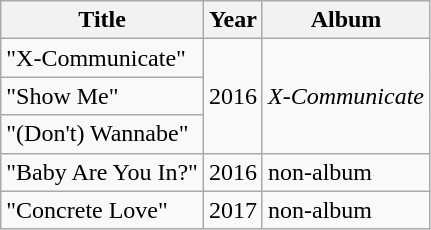<table class="wikitable">
<tr>
<th>Title</th>
<th>Year</th>
<th>Album</th>
</tr>
<tr>
<td align="left">"X-Communicate"</td>
<td align="center" rowspan="3">2016</td>
<td align="left" rowspan="3"><em>X-Communicate</em></td>
</tr>
<tr>
<td align="left">"Show Me"</td>
</tr>
<tr>
<td align="left">"(Don't) Wannabe"</td>
</tr>
<tr>
<td>"Baby Are You In?"</td>
<td>2016</td>
<td>non-album</td>
</tr>
<tr>
<td>"Concrete Love"</td>
<td>2017</td>
<td>non-album</td>
</tr>
</table>
